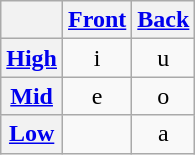<table class="wikitable" style="text-align:center">
<tr>
<th></th>
<th><a href='#'>Front</a></th>
<th><a href='#'>Back</a></th>
</tr>
<tr>
<th><a href='#'>High</a></th>
<td>i</td>
<td>u</td>
</tr>
<tr>
<th><a href='#'>Mid</a></th>
<td>e</td>
<td>o</td>
</tr>
<tr>
<th><a href='#'>Low</a></th>
<td></td>
<td>a</td>
</tr>
</table>
